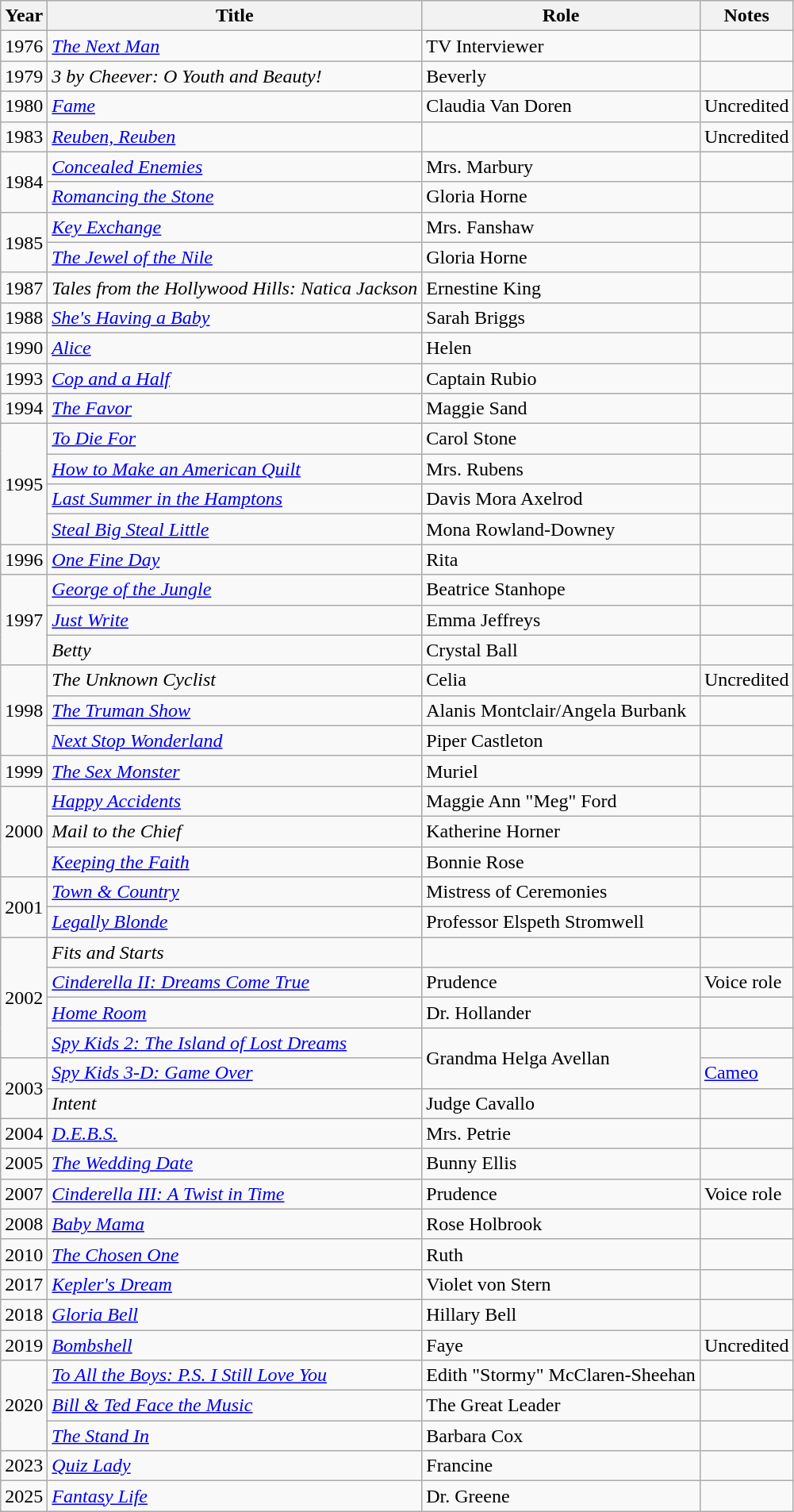<table class="wikitable sortable">
<tr>
<th>Year</th>
<th>Title</th>
<th>Role</th>
<th>Notes</th>
</tr>
<tr>
<td>1976</td>
<td><em><a href='#'>The Next Man</a></em></td>
<td>TV Interviewer</td>
<td></td>
</tr>
<tr>
<td>1979</td>
<td><em>3 by Cheever: O Youth and Beauty!</em></td>
<td>Beverly</td>
<td></td>
</tr>
<tr>
<td>1980</td>
<td><em><a href='#'>Fame</a></em></td>
<td>Claudia Van Doren</td>
<td>Uncredited</td>
</tr>
<tr>
<td>1983</td>
<td><em><a href='#'>Reuben, Reuben</a></em></td>
<td></td>
<td>Uncredited</td>
</tr>
<tr>
<td rowspan=2>1984</td>
<td><em><a href='#'>Concealed Enemies</a></em></td>
<td>Mrs. Marbury</td>
<td></td>
</tr>
<tr>
<td><em><a href='#'>Romancing the Stone</a></em></td>
<td>Gloria Horne</td>
<td></td>
</tr>
<tr>
<td rowspan=2>1985</td>
<td><em><a href='#'>Key Exchange</a></em></td>
<td>Mrs. Fanshaw</td>
<td></td>
</tr>
<tr>
<td><em><a href='#'>The Jewel of the Nile</a></em></td>
<td>Gloria Horne</td>
<td></td>
</tr>
<tr>
<td>1987</td>
<td><em>Tales from the Hollywood Hills: Natica Jackson</em></td>
<td>Ernestine King</td>
<td></td>
</tr>
<tr>
<td>1988</td>
<td><em><a href='#'>She's Having a Baby</a></em></td>
<td>Sarah Briggs</td>
<td></td>
</tr>
<tr>
<td>1990</td>
<td><em><a href='#'>Alice</a></em></td>
<td>Helen</td>
<td></td>
</tr>
<tr>
<td>1993</td>
<td><em><a href='#'>Cop and a Half</a></em></td>
<td>Captain Rubio</td>
<td></td>
</tr>
<tr>
<td>1994</td>
<td><em><a href='#'>The Favor</a></em></td>
<td>Maggie Sand</td>
<td></td>
</tr>
<tr>
<td rowspan=4>1995</td>
<td><em><a href='#'>To Die For</a></em></td>
<td>Carol Stone</td>
<td></td>
</tr>
<tr>
<td><em><a href='#'>How to Make an American Quilt</a></em></td>
<td>Mrs. Rubens</td>
<td></td>
</tr>
<tr>
<td><em><a href='#'>Last Summer in the Hamptons</a></em></td>
<td>Davis Mora Axelrod</td>
<td></td>
</tr>
<tr>
<td><em><a href='#'>Steal Big Steal Little</a></em></td>
<td>Mona Rowland-Downey</td>
<td></td>
</tr>
<tr>
<td>1996</td>
<td><em><a href='#'>One Fine Day</a></em></td>
<td>Rita</td>
<td></td>
</tr>
<tr>
<td rowspan=3>1997</td>
<td><em><a href='#'>George of the Jungle</a></em></td>
<td>Beatrice Stanhope</td>
<td></td>
</tr>
<tr>
<td><em><a href='#'>Just Write</a></em></td>
<td>Emma Jeffreys</td>
<td></td>
</tr>
<tr>
<td><em>Betty</em></td>
<td>Crystal Ball</td>
<td></td>
</tr>
<tr>
<td rowspan=3>1998</td>
<td><em>The Unknown Cyclist</em></td>
<td>Celia</td>
<td>Uncredited</td>
</tr>
<tr>
<td><em><a href='#'>The Truman Show</a></em></td>
<td>Alanis Montclair/Angela Burbank</td>
<td></td>
</tr>
<tr>
<td><em><a href='#'>Next Stop Wonderland</a></em></td>
<td>Piper Castleton</td>
<td></td>
</tr>
<tr>
<td>1999</td>
<td><em><a href='#'>The Sex Monster</a></em></td>
<td>Muriel</td>
<td></td>
</tr>
<tr>
<td rowspan=3>2000</td>
<td><em><a href='#'>Happy Accidents</a></em></td>
<td>Maggie Ann "Meg" Ford</td>
<td></td>
</tr>
<tr>
<td><em>Mail to the Chief</em></td>
<td>Katherine Horner</td>
<td></td>
</tr>
<tr>
<td><em><a href='#'>Keeping the Faith</a></em></td>
<td>Bonnie Rose</td>
<td></td>
</tr>
<tr>
<td rowspan=2>2001</td>
<td><em><a href='#'>Town & Country</a></em></td>
<td>Mistress of Ceremonies</td>
<td></td>
</tr>
<tr>
<td><em><a href='#'>Legally Blonde</a></em></td>
<td>Professor Elspeth Stromwell</td>
<td></td>
</tr>
<tr>
<td rowspan=4>2002</td>
<td><em>Fits and Starts</em></td>
<td></td>
<td></td>
</tr>
<tr>
<td><em><a href='#'>Cinderella II: Dreams Come True</a></em></td>
<td>Prudence</td>
<td>Voice role</td>
</tr>
<tr>
<td><em><a href='#'>Home Room</a> </em></td>
<td>Dr. Hollander</td>
<td></td>
</tr>
<tr>
<td><em><a href='#'>Spy Kids 2: The Island of Lost Dreams</a></em></td>
<td rowspan=2>Grandma Helga Avellan</td>
<td></td>
</tr>
<tr>
<td rowspan=2>2003</td>
<td><em><a href='#'>Spy Kids 3-D: Game Over</a></em></td>
<td><a href='#'>Cameo</a></td>
</tr>
<tr>
<td><em>Intent</em></td>
<td>Judge Cavallo</td>
<td></td>
</tr>
<tr>
<td>2004</td>
<td><em><a href='#'>D.E.B.S.</a></em></td>
<td>Mrs. Petrie</td>
<td></td>
</tr>
<tr>
<td>2005</td>
<td><em><a href='#'>The Wedding Date</a></em></td>
<td>Bunny Ellis</td>
<td></td>
</tr>
<tr>
<td>2007</td>
<td><em><a href='#'>Cinderella III: A Twist in Time</a></em></td>
<td>Prudence</td>
<td>Voice role</td>
</tr>
<tr>
<td>2008</td>
<td><em><a href='#'>Baby Mama</a></em></td>
<td>Rose Holbrook</td>
<td></td>
</tr>
<tr>
<td>2010</td>
<td><em><a href='#'>The Chosen One</a></em></td>
<td>Ruth</td>
<td></td>
</tr>
<tr>
<td>2017</td>
<td><em><a href='#'>Kepler's Dream</a></em></td>
<td>Violet von Stern</td>
<td></td>
</tr>
<tr>
<td>2018</td>
<td><em><a href='#'>Gloria Bell</a></em></td>
<td>Hillary Bell</td>
<td></td>
</tr>
<tr>
<td>2019</td>
<td><em><a href='#'>Bombshell</a></em></td>
<td>Faye</td>
<td>Uncredited</td>
</tr>
<tr>
<td rowspan=3>2020</td>
<td><em><a href='#'>To All the Boys: P.S. I Still Love You</a></em></td>
<td>Edith "Stormy" McClaren-Sheehan</td>
<td></td>
</tr>
<tr>
<td><em><a href='#'>Bill & Ted Face the Music</a></em></td>
<td>The Great Leader</td>
<td></td>
</tr>
<tr>
<td><em><a href='#'>The Stand In</a></em></td>
<td>Barbara Cox</td>
<td></td>
</tr>
<tr>
<td>2023</td>
<td><em><a href='#'>Quiz Lady</a></em></td>
<td>Francine</td>
<td></td>
</tr>
<tr>
<td>2025</td>
<td><em><a href='#'>Fantasy Life</a></em></td>
<td>Dr. Greene</td>
<td></td>
</tr>
</table>
